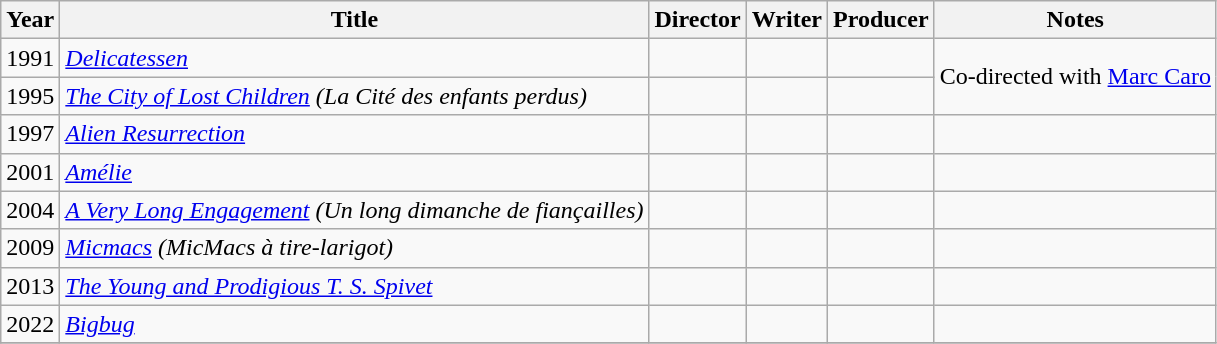<table class="wikitable">
<tr>
<th>Year</th>
<th>Title</th>
<th>Director</th>
<th>Writer</th>
<th>Producer</th>
<th>Notes</th>
</tr>
<tr>
<td>1991</td>
<td><em><a href='#'>Delicatessen</a></em></td>
<td></td>
<td></td>
<td></td>
<td rowspan=2>Co-directed with <a href='#'>Marc Caro</a></td>
</tr>
<tr>
<td>1995</td>
<td><em><a href='#'>The City of Lost Children</a> (La Cité des enfants perdus)</em></td>
<td></td>
<td></td>
<td></td>
</tr>
<tr>
<td>1997</td>
<td><em><a href='#'>Alien Resurrection</a></em></td>
<td></td>
<td></td>
<td></td>
<td></td>
</tr>
<tr>
<td>2001</td>
<td><em><a href='#'>Amélie</a></em></td>
<td></td>
<td></td>
<td></td>
<td></td>
</tr>
<tr>
<td>2004</td>
<td><em><a href='#'>A Very Long Engagement</a> (Un long dimanche de fiançailles)</em></td>
<td></td>
<td></td>
<td></td>
<td></td>
</tr>
<tr>
<td>2009</td>
<td><em><a href='#'>Micmacs</a> (MicMacs à tire-larigot)</em></td>
<td></td>
<td></td>
<td></td>
<td></td>
</tr>
<tr>
<td>2013</td>
<td><em><a href='#'>The Young and Prodigious T. S. Spivet</a></em></td>
<td></td>
<td></td>
<td></td>
<td></td>
</tr>
<tr>
<td>2022</td>
<td><em><a href='#'>Bigbug</a></em></td>
<td></td>
<td></td>
<td></td>
<td></td>
</tr>
<tr>
</tr>
</table>
